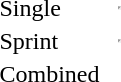<table>
<tr>
<td>Single<br></td>
<td></td>
<td></td>
<td><hr></td>
</tr>
<tr>
<td>Sprint<br></td>
<td></td>
<td></td>
<td><hr></td>
</tr>
<tr>
<td>Combined<br></td>
<td></td>
<td></td>
<td></td>
</tr>
</table>
